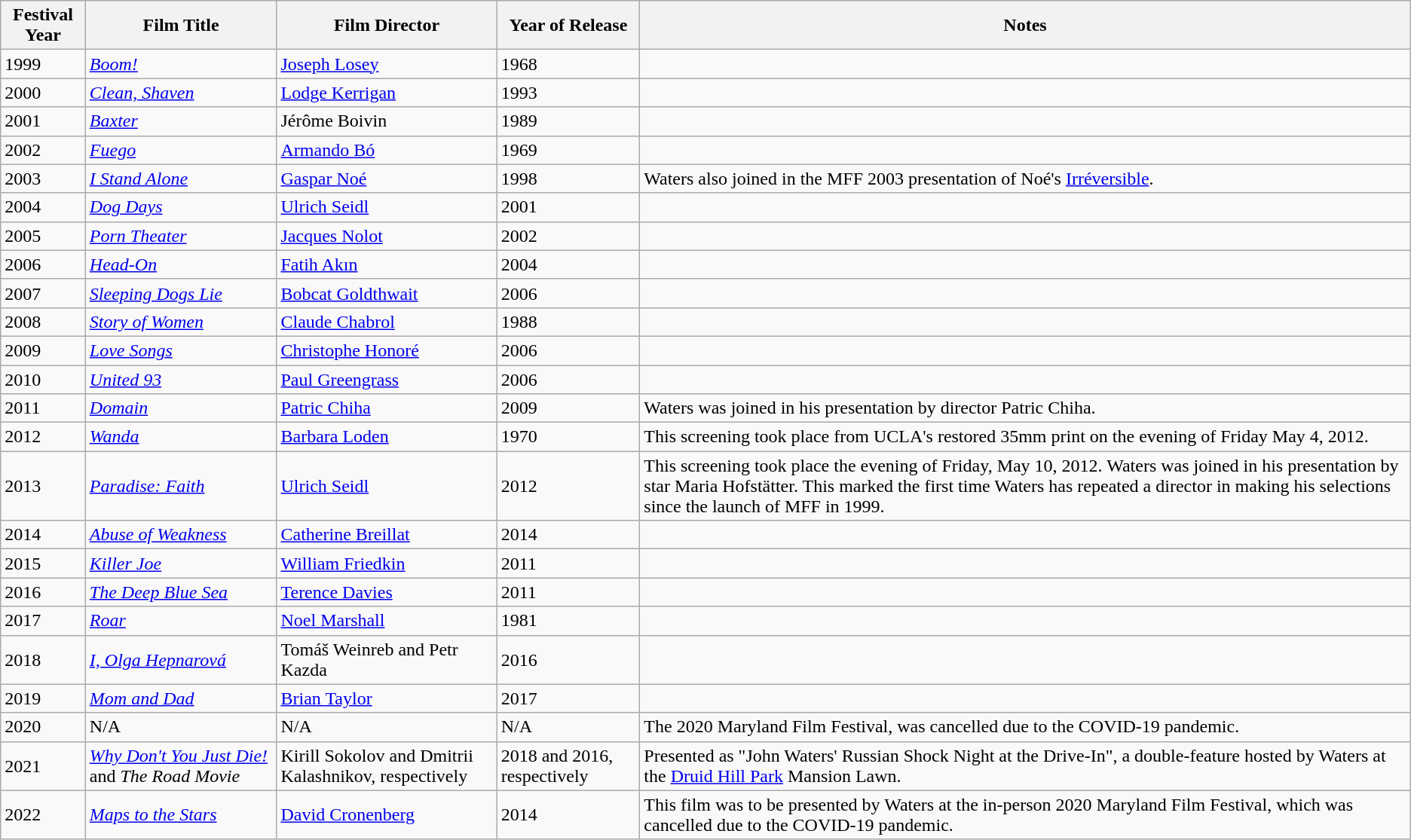<table class="wikitable">
<tr>
<th>Festival Year</th>
<th>Film Title</th>
<th>Film Director</th>
<th>Year of Release</th>
<th>Notes</th>
</tr>
<tr>
<td>1999</td>
<td><em><a href='#'>Boom!</a></em></td>
<td><a href='#'>Joseph Losey</a></td>
<td>1968</td>
<td></td>
</tr>
<tr>
<td>2000</td>
<td><em><a href='#'>Clean, Shaven</a></em></td>
<td><a href='#'>Lodge Kerrigan</a></td>
<td>1993</td>
<td></td>
</tr>
<tr>
<td>2001</td>
<td><em><a href='#'>Baxter</a></em></td>
<td>Jérôme Boivin</td>
<td>1989</td>
<td></td>
</tr>
<tr>
<td>2002</td>
<td><em><a href='#'>Fuego</a></em></td>
<td><a href='#'>Armando Bó</a></td>
<td>1969</td>
<td></td>
</tr>
<tr>
<td>2003</td>
<td><em><a href='#'>I Stand Alone</a></em></td>
<td><a href='#'>Gaspar Noé</a></td>
<td>1998</td>
<td>Waters also joined in the MFF 2003 presentation of Noé's <a href='#'>Irréversible</a>.</td>
</tr>
<tr>
<td>2004</td>
<td><em><a href='#'>Dog Days</a></em></td>
<td><a href='#'>Ulrich Seidl</a></td>
<td>2001</td>
<td></td>
</tr>
<tr>
<td>2005</td>
<td><em><a href='#'>Porn Theater</a></em></td>
<td><a href='#'>Jacques Nolot</a></td>
<td>2002</td>
<td></td>
</tr>
<tr>
<td>2006</td>
<td><em><a href='#'>Head-On</a></em></td>
<td><a href='#'>Fatih Akın</a></td>
<td>2004</td>
<td></td>
</tr>
<tr>
<td>2007</td>
<td><em><a href='#'>Sleeping Dogs Lie</a></em></td>
<td><a href='#'>Bobcat Goldthwait</a></td>
<td>2006</td>
<td></td>
</tr>
<tr>
<td>2008</td>
<td><em><a href='#'>Story of Women</a></em></td>
<td><a href='#'>Claude Chabrol</a></td>
<td>1988</td>
<td></td>
</tr>
<tr>
<td>2009</td>
<td><em><a href='#'>Love Songs</a></em></td>
<td><a href='#'>Christophe Honoré</a></td>
<td>2006</td>
<td></td>
</tr>
<tr>
<td>2010</td>
<td><em><a href='#'>United 93</a></em></td>
<td><a href='#'>Paul Greengrass</a></td>
<td>2006</td>
<td></td>
</tr>
<tr>
<td>2011</td>
<td><em><a href='#'>Domain</a></em></td>
<td><a href='#'>Patric Chiha</a></td>
<td>2009</td>
<td>Waters was joined in his presentation by director Patric Chiha.</td>
</tr>
<tr>
<td>2012</td>
<td><em><a href='#'>Wanda</a></em></td>
<td><a href='#'>Barbara Loden</a></td>
<td>1970</td>
<td>This screening took place from UCLA's restored 35mm print on the evening of Friday May 4, 2012.</td>
</tr>
<tr>
<td>2013</td>
<td><em><a href='#'>Paradise: Faith</a></em></td>
<td><a href='#'>Ulrich Seidl</a></td>
<td>2012</td>
<td>This screening took place the evening of Friday, May 10, 2012. Waters was joined in his presentation by star Maria Hofstätter. This marked the first time Waters has repeated a director in making his selections since the launch of MFF in 1999.</td>
</tr>
<tr>
<td>2014</td>
<td><em><a href='#'>Abuse of Weakness</a></em></td>
<td><a href='#'>Catherine Breillat</a></td>
<td>2014</td>
<td></td>
</tr>
<tr>
<td>2015</td>
<td><em><a href='#'>Killer Joe</a></em></td>
<td><a href='#'>William Friedkin</a></td>
<td>2011</td>
<td></td>
</tr>
<tr>
<td>2016</td>
<td><em><a href='#'>The Deep Blue Sea</a></em></td>
<td><a href='#'>Terence Davies</a></td>
<td>2011</td>
<td></td>
</tr>
<tr>
<td>2017</td>
<td><em><a href='#'>Roar</a></em></td>
<td><a href='#'>Noel Marshall</a></td>
<td>1981</td>
<td></td>
</tr>
<tr>
<td>2018</td>
<td><em><a href='#'>I, Olga Hepnarová</a></em></td>
<td>Tomáš Weinreb and Petr Kazda</td>
<td>2016</td>
<td></td>
</tr>
<tr>
<td>2019</td>
<td><em><a href='#'>Mom and Dad</a></em></td>
<td><a href='#'>Brian Taylor</a></td>
<td>2017</td>
<td></td>
</tr>
<tr>
<td>2020</td>
<td>N/A</td>
<td>N/A</td>
<td>N/A</td>
<td>The 2020 Maryland Film Festival, was cancelled due to the COVID-19 pandemic.</td>
</tr>
<tr>
<td>2021</td>
<td><em><a href='#'>Why Don't You Just Die!</a></em> and <em>The Road Movie</em></td>
<td>Kirill Sokolov and Dmitrii Kalashnikov, respectively</td>
<td>2018 and 2016, respectively</td>
<td>Presented as "John Waters' Russian Shock Night at the Drive-In", a double-feature hosted by Waters at the <a href='#'>Druid Hill Park</a> Mansion Lawn.</td>
</tr>
<tr>
<td>2022</td>
<td><em><a href='#'>Maps to the Stars</a></em></td>
<td><a href='#'>David Cronenberg</a></td>
<td>2014</td>
<td>This film was to be presented by Waters at the in-person 2020 Maryland Film Festival, which was cancelled due to the COVID-19 pandemic.</td>
</tr>
</table>
